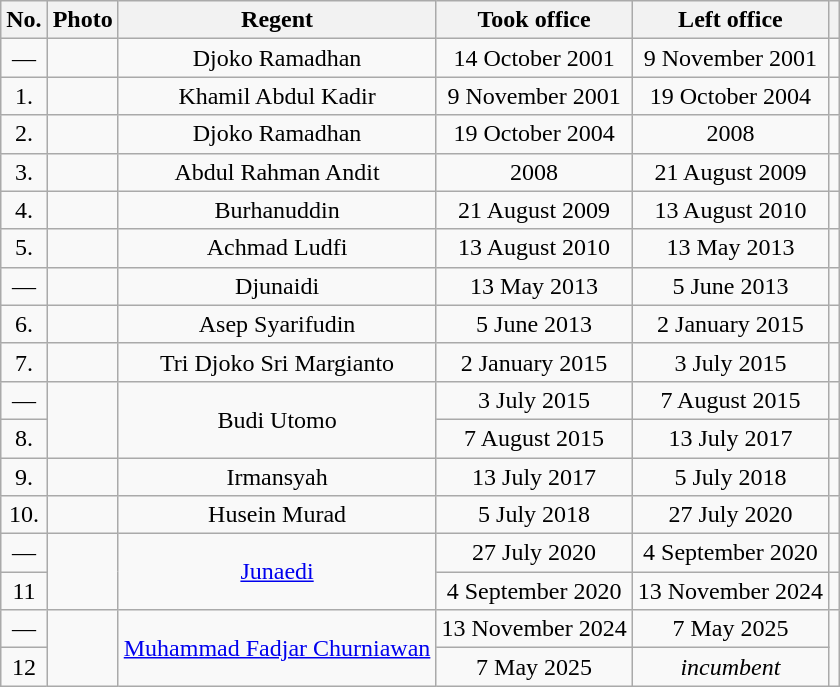<table class="wikitable" style="text-align:center">
<tr>
<th>No.</th>
<th>Photo</th>
<th>Regent</th>
<th>Took office</th>
<th>Left office</th>
<th></th>
</tr>
<tr>
<td>—</td>
<td></td>
<td>Djoko Ramadhan</td>
<td>14 October 2001</td>
<td>9 November 2001</td>
<td></td>
</tr>
<tr>
<td>1.</td>
<td></td>
<td>Khamil Abdul Kadir</td>
<td>9 November 2001</td>
<td>19 October 2004</td>
<td></td>
</tr>
<tr>
<td>2.</td>
<td></td>
<td>Djoko Ramadhan</td>
<td>19 October 2004</td>
<td>2008</td>
<td></td>
</tr>
<tr>
<td>3.</td>
<td></td>
<td>Abdul Rahman Andit</td>
<td>2008</td>
<td>21 August 2009</td>
<td></td>
</tr>
<tr>
<td>4.</td>
<td></td>
<td>Burhanuddin</td>
<td>21 August 2009</td>
<td>13 August 2010</td>
<td></td>
</tr>
<tr>
<td>5.</td>
<td></td>
<td>Achmad Ludfi</td>
<td>13 August 2010</td>
<td>13 May 2013</td>
<td></td>
</tr>
<tr>
<td>—</td>
<td></td>
<td>Djunaidi</td>
<td>13 May 2013</td>
<td>5 June 2013</td>
<td></td>
</tr>
<tr>
<td>6.</td>
<td></td>
<td>Asep Syarifudin</td>
<td>5 June 2013</td>
<td>2 January 2015</td>
<td></td>
</tr>
<tr>
<td>7.</td>
<td></td>
<td>Tri Djoko Sri Margianto</td>
<td>2 January 2015</td>
<td>3 July 2015</td>
<td></td>
</tr>
<tr>
<td>—</td>
<td rowspan="2"></td>
<td rowspan="2">Budi Utomo</td>
<td>3 July 2015</td>
<td>7 August 2015</td>
<td></td>
</tr>
<tr>
<td>8.</td>
<td>7 August 2015</td>
<td>13 July 2017</td>
<td></td>
</tr>
<tr>
<td>9.</td>
<td></td>
<td>Irmansyah</td>
<td>13 July 2017</td>
<td>5 July 2018</td>
<td></td>
</tr>
<tr>
<td>10.</td>
<td></td>
<td>Husein Murad</td>
<td>5 July 2018</td>
<td>27 July 2020</td>
<td></td>
</tr>
<tr>
<td>—</td>
<td rowspan="2"></td>
<td rowspan="2"><a href='#'>Junaedi</a></td>
<td>27 July 2020</td>
<td>4 September 2020</td>
<td></td>
</tr>
<tr>
<td>11</td>
<td>4 September 2020</td>
<td>13 November 2024</td>
<td></td>
</tr>
<tr>
<td>—</td>
<td rowspan="2"></td>
<td rowspan="2"><a href='#'>Muhammad Fadjar Churniawan</a></td>
<td>13 November 2024</td>
<td>7 May 2025</td>
<td rowspan="2"></td>
</tr>
<tr>
<td>12</td>
<td>7 May 2025</td>
<td><em>incumbent</em></td>
</tr>
</table>
